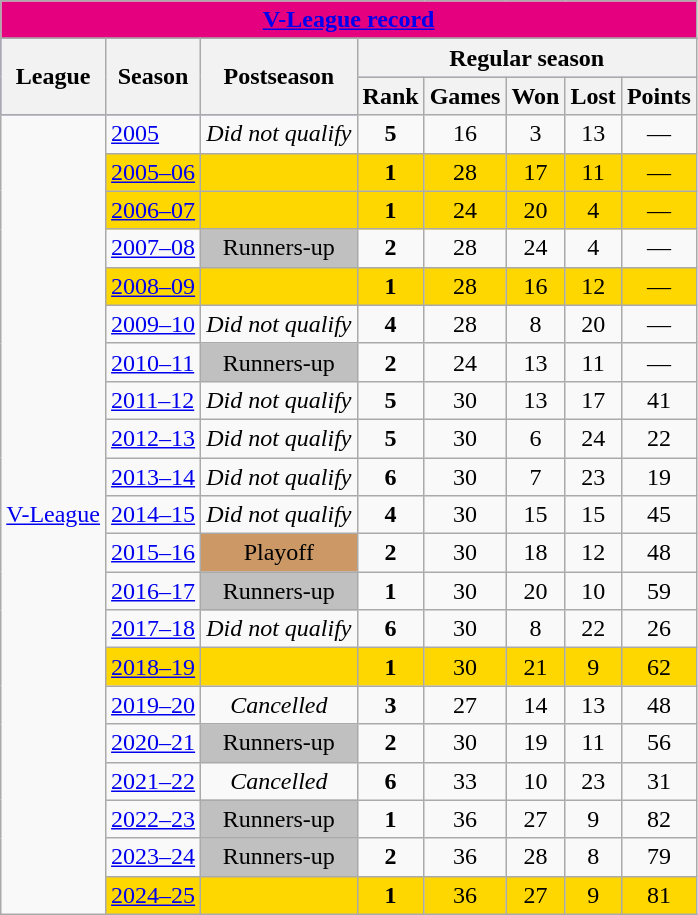<table class="wikitable">
<tr>
<th colspan="8" style="background:#E4007F;"><a href='#'><span>V-League record</span></a></th>
</tr>
<tr>
</tr>
<tr bgcolor=#7070ff>
<th rowspan="2">League</th>
<th rowspan="2">Season</th>
<th rowspan="2">Postseason</th>
<th colspan="5">Regular season</th>
</tr>
<tr>
<th>Rank</th>
<th>Games</th>
<th>Won</th>
<th>Lost</th>
<th>Points</th>
</tr>
<tr>
<td rowspan="21"><a href='#'>V-League</a></td>
<td><a href='#'>2005</a></td>
<td align=center><em>Did not qualify</em></td>
<td align=center><strong>5</strong></td>
<td align=center>16</td>
<td align=center>3</td>
<td align=center>13</td>
<td align=center>—</td>
</tr>
<tr style="background:gold;">
<td><a href='#'>2005–06</a></td>
<td align=center></td>
<td align=center><strong>1</strong></td>
<td align=center>28</td>
<td align=center>17</td>
<td align=center>11</td>
<td align=center>—</td>
</tr>
<tr style="background:gold;">
<td><a href='#'>2006–07</a></td>
<td align=center></td>
<td align=center><strong>1</strong></td>
<td align=center>24</td>
<td align=center>20</td>
<td align=center>4</td>
<td align=center>—</td>
</tr>
<tr>
<td><a href='#'>2007–08</a></td>
<td align=center  bgcolor="silver">Runners-up</td>
<td align=center><strong>2</strong></td>
<td align=center>28</td>
<td align=center>24</td>
<td align=center>4</td>
<td align=center>—</td>
</tr>
<tr style="background:gold;">
<td><a href='#'>2008–09</a></td>
<td align=center></td>
<td align=center><strong>1</strong></td>
<td align=center>28</td>
<td align=center>16</td>
<td align=center>12</td>
<td align=center>—</td>
</tr>
<tr>
<td><a href='#'>2009–10</a></td>
<td align=center><em>Did not qualify</em></td>
<td align=center><strong>4</strong></td>
<td align=center>28</td>
<td align=center>8</td>
<td align=center>20</td>
<td align=center>—</td>
</tr>
<tr>
<td><a href='#'>2010–11</a></td>
<td align=center  bgcolor="silver">Runners-up</td>
<td align=center><strong>2</strong></td>
<td align=center>24</td>
<td align=center>13</td>
<td align=center>11</td>
<td align=center>—</td>
</tr>
<tr>
<td><a href='#'>2011–12</a></td>
<td align=center><em>Did not qualify</em></td>
<td align=center><strong>5</strong></td>
<td align=center>30</td>
<td align=center>13</td>
<td align=center>17</td>
<td align=center>41</td>
</tr>
<tr>
<td><a href='#'>2012–13</a></td>
<td align=center><em>Did not qualify</em></td>
<td align=center><strong>5</strong></td>
<td align=center>30</td>
<td align=center>6</td>
<td align=center>24</td>
<td align=center>22</td>
</tr>
<tr>
<td><a href='#'>2013–14</a></td>
<td align=center><em>Did not qualify</em></td>
<td align=center><strong>6</strong></td>
<td align=center>30</td>
<td align=center>7</td>
<td align=center>23</td>
<td align=center>19</td>
</tr>
<tr>
<td><a href='#'>2014–15</a></td>
<td align=center><em>Did not qualify</em></td>
<td align=center><strong>4</strong></td>
<td align=center>30</td>
<td align=center>15</td>
<td align=center>15</td>
<td align=center>45</td>
</tr>
<tr>
<td><a href='#'>2015–16</a></td>
<td align=center  bgcolor="#cc9966">Playoff</td>
<td align=center><strong>2</strong></td>
<td align=center>30</td>
<td align=center>18</td>
<td align=center>12</td>
<td align=center>48</td>
</tr>
<tr>
<td><a href='#'>2016–17</a></td>
<td align=center  bgcolor="silver">Runners-up</td>
<td align=center><strong>1</strong></td>
<td align=center>30</td>
<td align=center>20</td>
<td align=center>10</td>
<td align=center>59</td>
</tr>
<tr>
<td><a href='#'>2017–18</a></td>
<td align=center><em>Did not qualify</em></td>
<td align=center><strong>6</strong></td>
<td align=center>30</td>
<td align=center>8</td>
<td align=center>22</td>
<td align=center>26</td>
</tr>
<tr style="background:gold;">
<td><a href='#'>2018–19</a></td>
<td align=center></td>
<td align=center><strong>1</strong></td>
<td align=center>30</td>
<td align=center>21</td>
<td align=center>9</td>
<td align=center>62</td>
</tr>
<tr>
<td><a href='#'>2019–20</a></td>
<td align="center"><em>Cancelled</em></td>
<td align="center"><strong>3</strong></td>
<td align="center">27</td>
<td align="center">14</td>
<td align="center">13</td>
<td align="center">48</td>
</tr>
<tr>
<td><a href='#'>2020–21</a></td>
<td align=center  bgcolor="silver">Runners-up</td>
<td align="center"><strong>2</strong></td>
<td align="center">30</td>
<td align="center">19</td>
<td align="center">11</td>
<td align="center">56</td>
</tr>
<tr>
<td><a href='#'>2021–22</a></td>
<td align="center"><em>Cancelled</em></td>
<td align="center"><strong>6</strong></td>
<td align="center">33</td>
<td align="center">10</td>
<td align="center">23</td>
<td align="center">31</td>
</tr>
<tr>
<td><a href='#'>2022–23</a></td>
<td align=center  bgcolor="silver">Runners-up</td>
<td align="center"><strong>1</strong></td>
<td align="center">36</td>
<td align="center">27</td>
<td align="center">9</td>
<td align="center">82</td>
</tr>
<tr>
<td><a href='#'>2023–24</a></td>
<td align=center  bgcolor="silver">Runners-up</td>
<td align="center"><strong>2</strong></td>
<td align="center">36</td>
<td align="center">28</td>
<td align="center">8</td>
<td align="center">79</td>
</tr>
<tr style="background:gold;">
<td><a href='#'>2024–25</a></td>
<td align=center></td>
<td align=center><strong>1</strong></td>
<td align=center>36</td>
<td align=center>27</td>
<td align=center>9</td>
<td align=center>81</td>
</tr>
</table>
